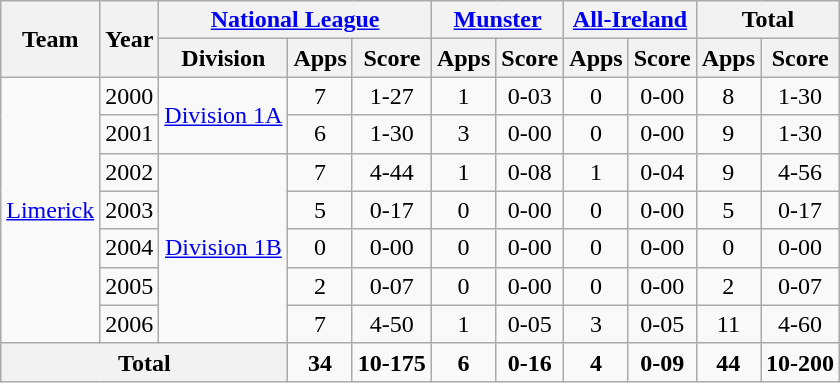<table class="wikitable" style="text-align:center">
<tr>
<th rowspan="2">Team</th>
<th rowspan="2">Year</th>
<th colspan="3"><a href='#'>National League</a></th>
<th colspan="2"><a href='#'>Munster</a></th>
<th colspan="2"><a href='#'>All-Ireland</a></th>
<th colspan="2">Total</th>
</tr>
<tr>
<th>Division</th>
<th>Apps</th>
<th>Score</th>
<th>Apps</th>
<th>Score</th>
<th>Apps</th>
<th>Score</th>
<th>Apps</th>
<th>Score</th>
</tr>
<tr>
<td rowspan="7"><a href='#'>Limerick</a></td>
<td>2000</td>
<td rowspan="2"><a href='#'>Division 1A</a></td>
<td>7</td>
<td>1-27</td>
<td>1</td>
<td>0-03</td>
<td>0</td>
<td>0-00</td>
<td>8</td>
<td>1-30</td>
</tr>
<tr>
<td>2001</td>
<td>6</td>
<td>1-30</td>
<td>3</td>
<td>0-00</td>
<td>0</td>
<td>0-00</td>
<td>9</td>
<td>1-30</td>
</tr>
<tr>
<td>2002</td>
<td rowspan="5"><a href='#'>Division 1B</a></td>
<td>7</td>
<td>4-44</td>
<td>1</td>
<td>0-08</td>
<td>1</td>
<td>0-04</td>
<td>9</td>
<td>4-56</td>
</tr>
<tr>
<td>2003</td>
<td>5</td>
<td>0-17</td>
<td>0</td>
<td>0-00</td>
<td>0</td>
<td>0-00</td>
<td>5</td>
<td>0-17</td>
</tr>
<tr>
<td>2004</td>
<td>0</td>
<td>0-00</td>
<td>0</td>
<td>0-00</td>
<td>0</td>
<td>0-00</td>
<td>0</td>
<td>0-00</td>
</tr>
<tr>
<td>2005</td>
<td>2</td>
<td>0-07</td>
<td>0</td>
<td>0-00</td>
<td>0</td>
<td>0-00</td>
<td>2</td>
<td>0-07</td>
</tr>
<tr>
<td>2006</td>
<td>7</td>
<td>4-50</td>
<td>1</td>
<td>0-05</td>
<td>3</td>
<td>0-05</td>
<td>11</td>
<td>4-60</td>
</tr>
<tr>
<th colspan="3">Total</th>
<td><strong>34</strong></td>
<td><strong>10-175</strong></td>
<td><strong>6</strong></td>
<td><strong>0-16</strong></td>
<td><strong>4</strong></td>
<td><strong>0-09</strong></td>
<td><strong>44</strong></td>
<td><strong>10-200</strong></td>
</tr>
</table>
